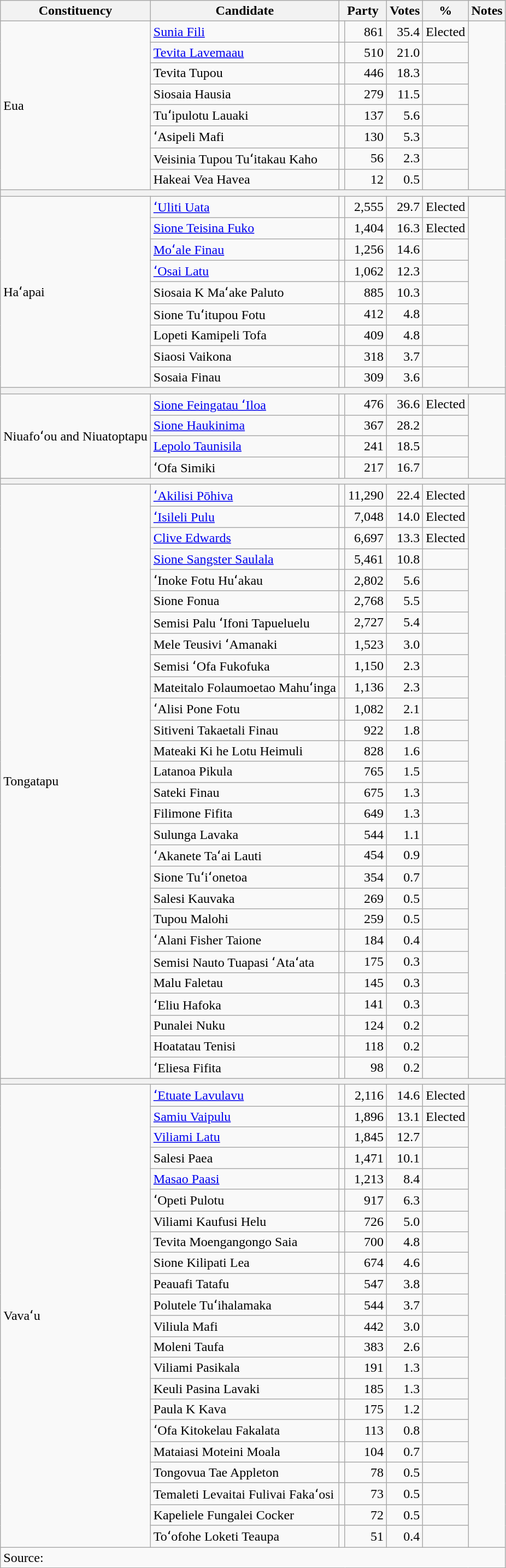<table class=wikitable>
<tr>
<th>Constituency</th>
<th>Candidate</th>
<th colspan=2>Party</th>
<th>Votes</th>
<th>%</th>
<th>Notes</th>
</tr>
<tr>
<td rowspan=8>Eua</td>
<td><a href='#'>Sunia Fili</a></td>
<td></td>
<td align=right>861</td>
<td align=right>35.4</td>
<td>Elected</td>
</tr>
<tr>
<td><a href='#'>Tevita Lavemaau</a></td>
<td></td>
<td align=right>510</td>
<td align=right>21.0</td>
<td></td>
</tr>
<tr>
<td>Tevita Tupou</td>
<td></td>
<td align=right>446</td>
<td align=right>18.3</td>
<td></td>
</tr>
<tr>
<td>Siosaia Hausia</td>
<td></td>
<td align=right>279</td>
<td align=right>11.5</td>
<td></td>
</tr>
<tr>
<td>Tuʻipulotu Lauaki</td>
<td></td>
<td align=right>137</td>
<td align=right>5.6</td>
<td></td>
</tr>
<tr>
<td>ʻAsipeli Mafi</td>
<td></td>
<td align=right>130</td>
<td align=right>5.3</td>
<td></td>
</tr>
<tr>
<td>Veisinia Tupou Tuʻitakau Kaho</td>
<td></td>
<td align=right>56</td>
<td align=right>2.3</td>
<td></td>
</tr>
<tr>
<td>Hakeai Vea Havea</td>
<td></td>
<td align=right>12</td>
<td align=right>0.5</td>
<td></td>
</tr>
<tr>
<th colspan=7></th>
</tr>
<tr>
<td rowspan=9>Haʻapai</td>
<td><a href='#'>ʻUliti Uata</a></td>
<td></td>
<td align=right>2,555</td>
<td align=right>29.7</td>
<td>Elected</td>
</tr>
<tr>
<td><a href='#'>Sione Teisina Fuko</a></td>
<td></td>
<td align=right>1,404</td>
<td align=right>16.3</td>
<td>Elected</td>
</tr>
<tr>
<td><a href='#'>Moʻale Finau</a></td>
<td></td>
<td align=right>1,256</td>
<td align=right>14.6</td>
<td></td>
</tr>
<tr>
<td><a href='#'>ʻOsai Latu</a></td>
<td></td>
<td align=right>1,062</td>
<td align=right>12.3</td>
<td></td>
</tr>
<tr>
<td>Siosaia K Maʻake Paluto</td>
<td></td>
<td align=right>885</td>
<td align=right>10.3</td>
<td></td>
</tr>
<tr>
<td>Sione Tuʻitupou Fotu</td>
<td></td>
<td align=right>412</td>
<td align=right>4.8</td>
<td></td>
</tr>
<tr>
<td>Lopeti Kamipeli Tofa</td>
<td></td>
<td align=right>409</td>
<td align=right>4.8</td>
<td></td>
</tr>
<tr>
<td>Siaosi Vaikona</td>
<td></td>
<td align=right>318</td>
<td align=right>3.7</td>
<td></td>
</tr>
<tr>
<td>Sosaia Finau</td>
<td></td>
<td align=right>309</td>
<td align=right>3.6</td>
<td></td>
</tr>
<tr>
<th colspan=7></th>
</tr>
<tr>
<td rowspan=4>Niuafoʻou and Niuatoptapu</td>
<td><a href='#'>Sione Feingatau ʻIloa</a></td>
<td></td>
<td align=right>476</td>
<td align=right>36.6</td>
<td>Elected</td>
</tr>
<tr>
<td><a href='#'>Sione Haukinima</a></td>
<td></td>
<td align=right>367</td>
<td align=right>28.2</td>
<td></td>
</tr>
<tr>
<td><a href='#'>Lepolo Taunisila</a></td>
<td></td>
<td align=right>241</td>
<td align=right>18.5</td>
<td></td>
</tr>
<tr>
<td>ʻOfa Simiki</td>
<td></td>
<td align=right>217</td>
<td align=right>16.7</td>
<td></td>
</tr>
<tr>
<th colspan=7></th>
</tr>
<tr>
<td rowspan=28>Tongatapu</td>
<td><a href='#'>ʻAkilisi Pōhiva</a></td>
<td></td>
<td align=right>11,290</td>
<td align=right>22.4</td>
<td>Elected</td>
</tr>
<tr>
<td><a href='#'>ʻIsileli Pulu</a></td>
<td></td>
<td align=right>7,048</td>
<td align=right>14.0</td>
<td>Elected</td>
</tr>
<tr>
<td><a href='#'>Clive Edwards</a></td>
<td></td>
<td align=right>6,697</td>
<td align=right>13.3</td>
<td>Elected</td>
</tr>
<tr>
<td><a href='#'>Sione Sangster Saulala</a></td>
<td></td>
<td align=right>5,461</td>
<td align=right>10.8</td>
<td></td>
</tr>
<tr>
<td>ʻInoke Fotu Huʻakau</td>
<td></td>
<td align=right>2,802</td>
<td align=right>5.6</td>
<td></td>
</tr>
<tr>
<td>Sione Fonua</td>
<td></td>
<td align=right>2,768</td>
<td align=right>5.5</td>
<td></td>
</tr>
<tr>
<td>Semisi Palu ʻIfoni Tapueluelu</td>
<td></td>
<td align=right>2,727</td>
<td align=right>5.4</td>
<td></td>
</tr>
<tr>
<td>Mele Teusivi ʻAmanaki</td>
<td></td>
<td align=right>1,523</td>
<td align=right>3.0</td>
<td></td>
</tr>
<tr>
<td>Semisi ʻOfa Fukofuka</td>
<td></td>
<td align=right>1,150</td>
<td align=right>2.3</td>
<td></td>
</tr>
<tr>
<td>Mateitalo Folaumoetao Mahuʻinga</td>
<td></td>
<td align=right>1,136</td>
<td align=right>2.3</td>
<td></td>
</tr>
<tr>
<td>ʻAlisi Pone Fotu</td>
<td></td>
<td align=right>1,082</td>
<td align=right>2.1</td>
<td></td>
</tr>
<tr>
<td>Sitiveni Takaetali Finau</td>
<td></td>
<td align=right>922</td>
<td align=right>1.8</td>
<td></td>
</tr>
<tr>
<td>Mateaki Ki he Lotu Heimuli</td>
<td></td>
<td align=right>828</td>
<td align=right>1.6</td>
<td></td>
</tr>
<tr>
<td>Latanoa Pikula</td>
<td></td>
<td align=right>765</td>
<td align=right>1.5</td>
<td></td>
</tr>
<tr>
<td>Sateki Finau</td>
<td></td>
<td align=right>675</td>
<td align=right>1.3</td>
<td></td>
</tr>
<tr>
<td>Filimone Fifita</td>
<td></td>
<td align=right>649</td>
<td align=right>1.3</td>
<td></td>
</tr>
<tr>
<td>Sulunga Lavaka</td>
<td></td>
<td align=right>544</td>
<td align=right>1.1</td>
<td></td>
</tr>
<tr>
<td>ʻAkanete Taʻai Lauti</td>
<td></td>
<td align=right>454</td>
<td align=right>0.9</td>
<td></td>
</tr>
<tr>
<td>Sione Tuʻiʻonetoa</td>
<td></td>
<td align=right>354</td>
<td align=right>0.7</td>
<td></td>
</tr>
<tr>
<td>Salesi Kauvaka</td>
<td></td>
<td align=right>269</td>
<td align=right>0.5</td>
<td></td>
</tr>
<tr>
<td>Tupou Malohi</td>
<td></td>
<td align=right>259</td>
<td align=right>0.5</td>
<td></td>
</tr>
<tr>
<td>ʻAlani Fisher Taione</td>
<td></td>
<td align=right>184</td>
<td align=right>0.4</td>
<td></td>
</tr>
<tr>
<td>Semisi Nauto Tuapasi ʻAtaʻata</td>
<td></td>
<td align=right>175</td>
<td align=right>0.3</td>
<td></td>
</tr>
<tr>
<td>Malu Faletau</td>
<td></td>
<td align=right>145</td>
<td align=right>0.3</td>
<td></td>
</tr>
<tr>
<td>ʻEliu Hafoka</td>
<td></td>
<td align=right>141</td>
<td align=right>0.3</td>
<td></td>
</tr>
<tr>
<td>Punalei Nuku</td>
<td></td>
<td align=right>124</td>
<td align=right>0.2</td>
<td></td>
</tr>
<tr>
<td>Hoatatau Tenisi</td>
<td></td>
<td align=right>118</td>
<td align=right>0.2</td>
<td></td>
</tr>
<tr>
<td>ʻEliesa Fifita</td>
<td></td>
<td align=right>98</td>
<td align=right>0.2</td>
<td></td>
</tr>
<tr>
<th colspan=7></th>
</tr>
<tr>
<td rowspan=22>Vavaʻu</td>
<td><a href='#'>ʻEtuate Lavulavu</a></td>
<td></td>
<td align=right>2,116</td>
<td align=right>14.6</td>
<td>Elected</td>
</tr>
<tr>
<td><a href='#'>Samiu Vaipulu</a></td>
<td></td>
<td align=right>1,896</td>
<td align=right>13.1</td>
<td>Elected</td>
</tr>
<tr>
<td><a href='#'>Viliami Latu</a></td>
<td></td>
<td align=right>1,845</td>
<td align=right>12.7</td>
<td></td>
</tr>
<tr>
<td>Salesi Paea</td>
<td></td>
<td align=right>1,471</td>
<td align=right>10.1</td>
<td></td>
</tr>
<tr>
<td><a href='#'>Masao Paasi</a></td>
<td></td>
<td align=right>1,213</td>
<td align=right>8.4</td>
<td></td>
</tr>
<tr>
<td>ʻOpeti Pulotu</td>
<td></td>
<td align=right>917</td>
<td align=right>6.3</td>
<td></td>
</tr>
<tr>
<td>Viliami Kaufusi Helu</td>
<td></td>
<td align=right>726</td>
<td align=right>5.0</td>
<td></td>
</tr>
<tr>
<td>Tevita Moengangongo Saia</td>
<td></td>
<td align=right>700</td>
<td align=right>4.8</td>
<td></td>
</tr>
<tr>
<td>Sione Kilipati Lea</td>
<td></td>
<td align=right>674</td>
<td align=right>4.6</td>
<td></td>
</tr>
<tr>
<td>Peauafi Tatafu</td>
<td></td>
<td align=right>547</td>
<td align=right>3.8</td>
<td></td>
</tr>
<tr>
<td>Polutele Tuʻihalamaka</td>
<td></td>
<td align=right>544</td>
<td align=right>3.7</td>
<td></td>
</tr>
<tr>
<td>Viliula Mafi</td>
<td></td>
<td align=right>442</td>
<td align=right>3.0</td>
<td></td>
</tr>
<tr>
<td>Moleni Taufa</td>
<td></td>
<td align=right>383</td>
<td align=right>2.6</td>
<td></td>
</tr>
<tr>
<td>Viliami Pasikala</td>
<td></td>
<td align=right>191</td>
<td align=right>1.3</td>
<td></td>
</tr>
<tr>
<td>Keuli Pasina Lavaki</td>
<td></td>
<td align=right>185</td>
<td align=right>1.3</td>
<td></td>
</tr>
<tr>
<td>Paula K Kava</td>
<td></td>
<td align=right>175</td>
<td align=right>1.2</td>
<td></td>
</tr>
<tr>
<td>ʻOfa Kitokelau Fakalata</td>
<td></td>
<td align=right>113</td>
<td align=right>0.8</td>
<td></td>
</tr>
<tr>
<td>Mataiasi Moteini Moala</td>
<td></td>
<td align=right>104</td>
<td align=right>0.7</td>
<td></td>
</tr>
<tr>
<td>Tongovua Tae Appleton</td>
<td></td>
<td align=right>78</td>
<td align=right>0.5</td>
<td></td>
</tr>
<tr>
<td>Temaleti Levaitai Fulivai Fakaʻosi</td>
<td></td>
<td align=right>73</td>
<td align=right>0.5</td>
<td></td>
</tr>
<tr>
<td>Kapeliele Fungalei Cocker</td>
<td></td>
<td align=right>72</td>
<td align=right>0.5</td>
<td></td>
</tr>
<tr>
<td>Toʻofohe Loketi Teaupa</td>
<td></td>
<td align=right>51</td>
<td align=right>0.4</td>
<td></td>
</tr>
<tr>
<td colspan=7>Source: </td>
</tr>
</table>
